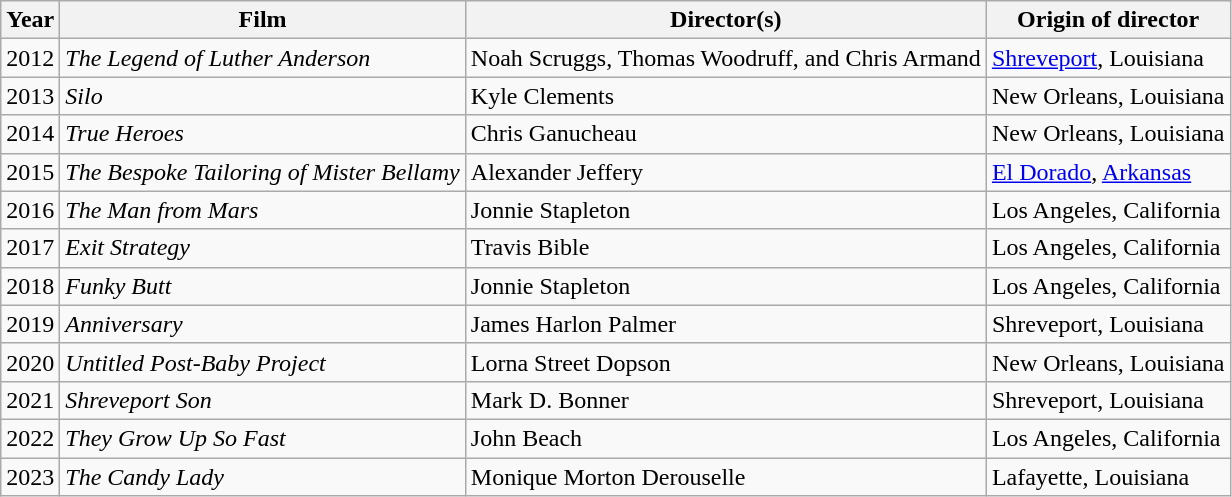<table class="wikitable sortable">
<tr>
<th>Year</th>
<th>Film</th>
<th>Director(s)</th>
<th>Origin of director<br></th>
</tr>
<tr>
<td>2012</td>
<td><em>The Legend of Luther Anderson</em></td>
<td>Noah Scruggs, Thomas Woodruff, and Chris Armand</td>
<td><a href='#'>Shreveport</a>, Louisiana</td>
</tr>
<tr>
<td>2013</td>
<td><em>Silo</em></td>
<td>Kyle Clements</td>
<td>New Orleans, Louisiana</td>
</tr>
<tr>
<td>2014</td>
<td><em>True Heroes</em></td>
<td>Chris Ganucheau</td>
<td>New Orleans, Louisiana</td>
</tr>
<tr>
<td>2015</td>
<td><em>The Bespoke Tailoring of Mister Bellamy</em></td>
<td>Alexander Jeffery</td>
<td><a href='#'>El Dorado</a>, <a href='#'>Arkansas</a></td>
</tr>
<tr>
<td>2016</td>
<td><em>The Man from Mars</em></td>
<td>Jonnie Stapleton</td>
<td>Los Angeles, California</td>
</tr>
<tr>
<td>2017</td>
<td><em>Exit Strategy</em></td>
<td>Travis Bible</td>
<td>Los Angeles, California</td>
</tr>
<tr>
<td>2018</td>
<td><em>Funky Butt</em></td>
<td>Jonnie Stapleton</td>
<td>Los Angeles, California</td>
</tr>
<tr>
<td>2019</td>
<td><em>Anniversary</em></td>
<td>James Harlon Palmer</td>
<td>Shreveport, Louisiana</td>
</tr>
<tr>
<td>2020</td>
<td><em>Untitled Post-Baby Project</em></td>
<td>Lorna Street Dopson</td>
<td>New Orleans, Louisiana</td>
</tr>
<tr>
<td>2021</td>
<td><em>Shreveport Son</em></td>
<td>Mark D. Bonner</td>
<td>Shreveport, Louisiana</td>
</tr>
<tr>
<td>2022</td>
<td><em>They Grow Up So Fast</em></td>
<td>John Beach</td>
<td>Los Angeles, California</td>
</tr>
<tr>
<td>2023</td>
<td><em>The Candy Lady</em></td>
<td>Monique Morton Derouselle</td>
<td>Lafayette, Louisiana</td>
</tr>
</table>
